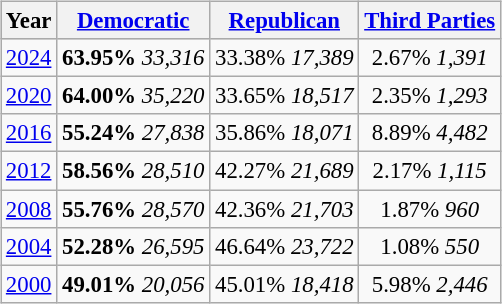<table class="wikitable"  style="float:right; margin:1em; font-size:95%;">
<tr style="background:lightgrey;">
<th>Year</th>
<th><a href='#'>Democratic</a></th>
<th><a href='#'>Republican</a></th>
<th><a href='#'>Third Parties</a></th>
</tr>
<tr>
<td align="center" ><a href='#'>2024</a></td>
<td align="center" ><strong>63.95%</strong> <em>33,316</em></td>
<td align="center" >33.38% <em>17,389</em></td>
<td align="center" >2.67% <em>1,391</em></td>
</tr>
<tr>
<td align="center" ><a href='#'>2020</a></td>
<td align="center" ><strong>64.00%</strong> <em>35,220</em></td>
<td align="center" >33.65% <em>18,517</em></td>
<td align="center" >2.35% <em>1,293</em></td>
</tr>
<tr>
<td align="center" ><a href='#'>2016</a></td>
<td align="center" ><strong>55.24%</strong> <em>27,838</em></td>
<td align="center" >35.86% <em>18,071</em></td>
<td align="center" >8.89% <em>4,482</em></td>
</tr>
<tr>
<td align="center" ><a href='#'>2012</a></td>
<td align="center" ><strong>58.56%</strong> <em>28,510</em></td>
<td align="center" >42.27% <em>21,689</em></td>
<td align="center" >2.17% <em>1,115</em></td>
</tr>
<tr>
<td align="center" ><a href='#'>2008</a></td>
<td align="center" ><strong>55.76%</strong> <em>28,570</em></td>
<td align="center" >42.36% <em>21,703</em></td>
<td align="center" >1.87% <em>960</em></td>
</tr>
<tr>
<td align="center" ><a href='#'>2004</a></td>
<td align="center" ><strong>52.28%</strong> <em>26,595</em></td>
<td align="center" >46.64% <em>23,722</em></td>
<td align="center" >1.08% <em>550</em></td>
</tr>
<tr>
<td align="center" ><a href='#'>2000</a></td>
<td align="center" ><strong>49.01%</strong> <em>20,056</em></td>
<td align="center" >45.01% <em>18,418</em></td>
<td align="center" >5.98% <em>2,446</em></td>
</tr>
</table>
